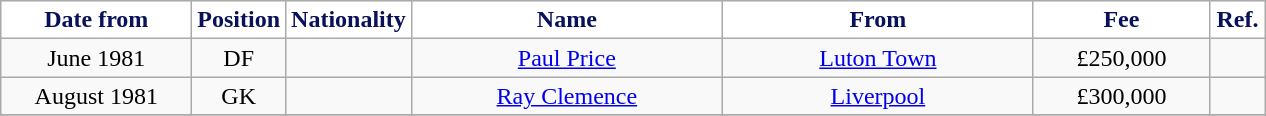<table class="wikitable" style="text-align:center">
<tr>
<th style="background:#FFFFFF; color:#081159; width:120px;">Date from</th>
<th style="background:#FFFFFF; color:#081159; width:50px;">Position</th>
<th style="background:#FFFFFF; color:#081159; width:50px;">Nationality</th>
<th style="background:#FFFFFF; color:#081159; width:200px;">Name</th>
<th style="background:#FFFFFF; color:#081159; width:200px;">From</th>
<th style="background:#FFFFFF; color:#081159; width:110px;">Fee</th>
<th style="background:#FFFFFF; color:#081159; width:30px;">Ref.</th>
</tr>
<tr>
<td>June 1981</td>
<td>DF</td>
<td></td>
<td><a href='#'>Paul Price</a></td>
<td><a href='#'>Luton Town</a></td>
<td>£250,000</td>
<td></td>
</tr>
<tr>
<td>August 1981</td>
<td>GK</td>
<td></td>
<td><a href='#'>Ray Clemence</a></td>
<td><a href='#'>Liverpool</a></td>
<td>£300,000</td>
<td></td>
</tr>
<tr>
</tr>
</table>
